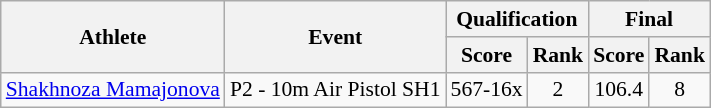<table class="wikitable" style="text-align:center; font-size:90%">
<tr>
<th rowspan="2">Athlete</th>
<th rowspan="2">Event</th>
<th colspan="2">Qualification</th>
<th colspan="2">Final</th>
</tr>
<tr>
<th>Score</th>
<th>Rank</th>
<th>Score</th>
<th>Rank</th>
</tr>
<tr>
<td><a href='#'>Shakhnoza Mamajonova</a></td>
<td>P2 - 10m Air Pistol SH1</td>
<td>567-16x</td>
<td>2</td>
<td>106.4</td>
<td>8</td>
</tr>
</table>
